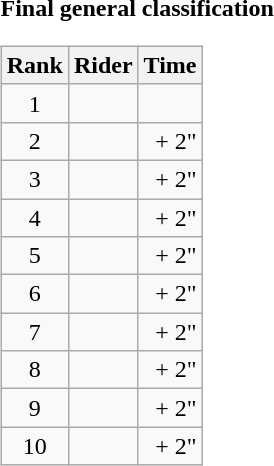<table>
<tr>
<td><strong>Final general classification</strong><br><table class="wikitable">
<tr>
<th scope="col">Rank</th>
<th scope="col">Rider</th>
<th scope="col">Time</th>
</tr>
<tr>
<td style="text-align:center;">1</td>
<td></td>
<td style="text-align:right;"></td>
</tr>
<tr>
<td style="text-align:center;">2</td>
<td></td>
<td style="text-align:right;">+ 2"</td>
</tr>
<tr>
<td style="text-align:center;">3</td>
<td></td>
<td style="text-align:right;">+ 2"</td>
</tr>
<tr>
<td style="text-align:center;">4</td>
<td></td>
<td style="text-align:right;">+ 2"</td>
</tr>
<tr>
<td style="text-align:center;">5</td>
<td></td>
<td style="text-align:right;">+ 2"</td>
</tr>
<tr>
<td style="text-align:center;">6</td>
<td></td>
<td style="text-align:right;">+ 2"</td>
</tr>
<tr>
<td style="text-align:center;">7</td>
<td></td>
<td style="text-align:right;">+ 2"</td>
</tr>
<tr>
<td style="text-align:center;">8</td>
<td></td>
<td style="text-align:right;">+ 2"</td>
</tr>
<tr>
<td style="text-align:center;">9</td>
<td></td>
<td style="text-align:right;">+ 2"</td>
</tr>
<tr>
<td style="text-align:center;">10</td>
<td></td>
<td style="text-align:right;">+ 2"</td>
</tr>
</table>
</td>
</tr>
</table>
